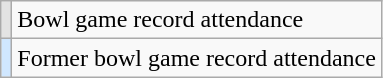<table class="wikitable">
<tr>
<td style="text-align:center; background:#e3e3e3;"></td>
<td>Bowl game record attendance</td>
</tr>
<tr>
<td style="text-align:center; background:#d0e7ff;"></td>
<td>Former bowl game record attendance</td>
</tr>
</table>
